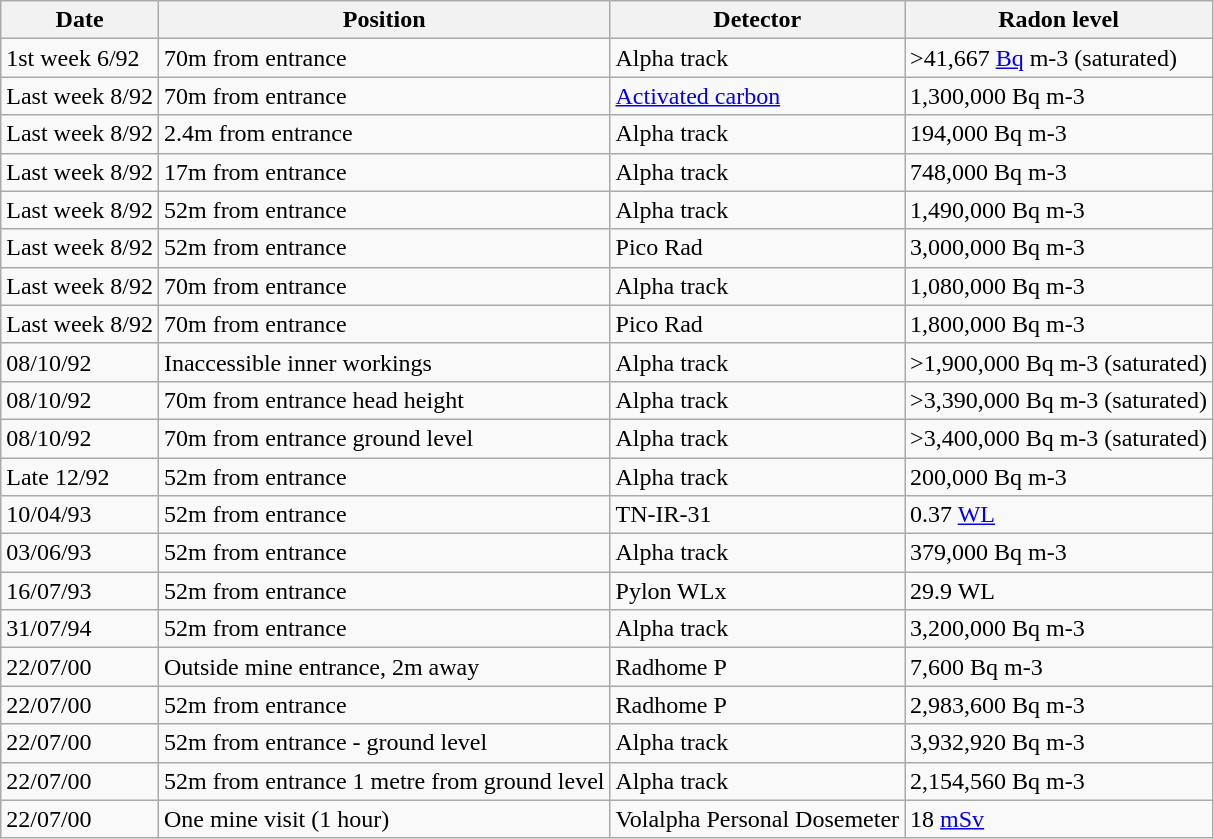<table class="wikitable">
<tr>
<th>Date</th>
<th>Position</th>
<th>Detector</th>
<th>Radon level</th>
</tr>
<tr>
<td>1st week 6/92</td>
<td>70m from entrance</td>
<td>Alpha track</td>
<td>>41,667 <a href='#'>Bq</a> m-3 (saturated)</td>
</tr>
<tr>
<td>Last week 8/92</td>
<td>70m from entrance</td>
<td><a href='#'>Activated carbon</a></td>
<td>1,300,000 Bq m-3</td>
</tr>
<tr>
<td>Last week 8/92</td>
<td>2.4m from entrance</td>
<td>Alpha track</td>
<td>194,000 Bq m-3</td>
</tr>
<tr>
<td>Last week 8/92</td>
<td>17m from entrance</td>
<td>Alpha track</td>
<td>748,000 Bq m-3</td>
</tr>
<tr>
<td>Last week 8/92</td>
<td>52m from entrance</td>
<td>Alpha track</td>
<td>1,490,000 Bq m-3</td>
</tr>
<tr>
<td>Last week 8/92</td>
<td>52m from entrance</td>
<td>Pico Rad</td>
<td>3,000,000 Bq m-3</td>
</tr>
<tr>
<td>Last week 8/92</td>
<td>70m from entrance</td>
<td>Alpha track</td>
<td>1,080,000 Bq m-3</td>
</tr>
<tr>
<td>Last week 8/92</td>
<td>70m from entrance</td>
<td>Pico Rad</td>
<td>1,800,000 Bq m-3</td>
</tr>
<tr>
<td>08/10/92</td>
<td>Inaccessible inner workings</td>
<td>Alpha track</td>
<td>>1,900,000 Bq m-3 (saturated)</td>
</tr>
<tr>
<td>08/10/92</td>
<td>70m from entrance head height</td>
<td>Alpha track</td>
<td>>3,390,000 Bq m-3 (saturated)</td>
</tr>
<tr>
<td>08/10/92</td>
<td>70m from entrance ground level</td>
<td>Alpha track</td>
<td>>3,400,000 Bq m-3 (saturated)</td>
</tr>
<tr>
<td>Late 12/92</td>
<td>52m from entrance</td>
<td>Alpha track</td>
<td>200,000 Bq m-3</td>
</tr>
<tr>
<td>10/04/93</td>
<td>52m from entrance</td>
<td>TN-IR-31</td>
<td>0.37 <a href='#'>WL</a></td>
</tr>
<tr>
<td>03/06/93</td>
<td>52m from entrance</td>
<td>Alpha track</td>
<td>379,000 Bq m-3</td>
</tr>
<tr>
<td>16/07/93</td>
<td>52m from entrance</td>
<td>Pylon WLx</td>
<td>29.9 WL</td>
</tr>
<tr>
<td>31/07/94</td>
<td>52m from entrance</td>
<td>Alpha track</td>
<td>3,200,000 Bq m-3</td>
</tr>
<tr>
<td>22/07/00</td>
<td>Outside mine entrance, 2m away</td>
<td>Radhome P</td>
<td>7,600 Bq m-3</td>
</tr>
<tr>
<td>22/07/00</td>
<td>52m from entrance</td>
<td>Radhome P</td>
<td>2,983,600 Bq m-3</td>
</tr>
<tr>
<td>22/07/00</td>
<td>52m from entrance - ground level</td>
<td>Alpha track</td>
<td>3,932,920 Bq m-3</td>
</tr>
<tr>
<td>22/07/00</td>
<td>52m from entrance 1 metre from ground level</td>
<td>Alpha track</td>
<td>2,154,560 Bq m-3</td>
</tr>
<tr>
<td>22/07/00</td>
<td>One mine visit (1 hour)</td>
<td>Volalpha Personal Dosemeter</td>
<td>18 <a href='#'>mSv</a></td>
</tr>
</table>
